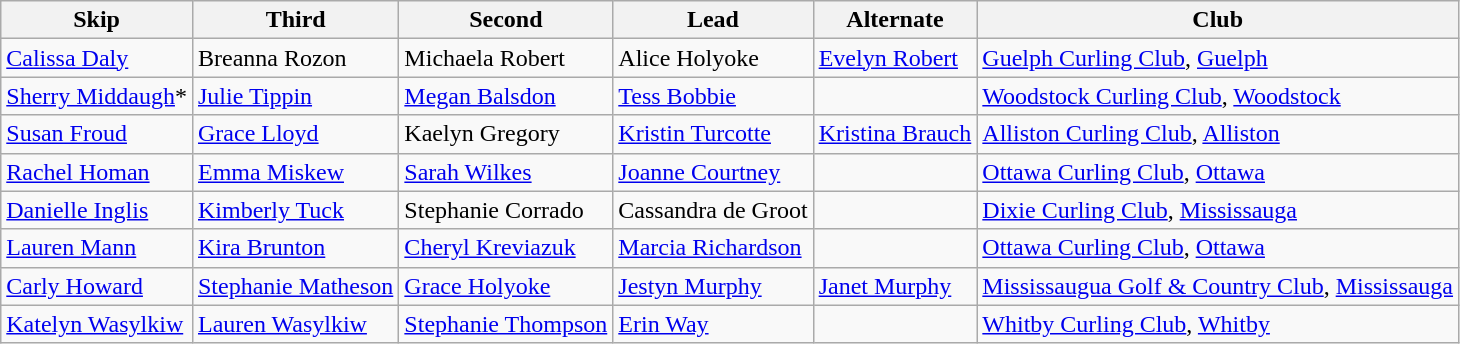<table class="wikitable">
<tr>
<th scope="col">Skip</th>
<th scope="col">Third</th>
<th scope="col">Second</th>
<th scope="col">Lead</th>
<th scope="col">Alternate</th>
<th scope="col">Club</th>
</tr>
<tr>
<td><a href='#'>Calissa Daly</a></td>
<td>Breanna Rozon</td>
<td>Michaela Robert</td>
<td>Alice Holyoke</td>
<td><a href='#'>Evelyn Robert</a></td>
<td><a href='#'>Guelph Curling Club</a>, <a href='#'>Guelph</a></td>
</tr>
<tr>
<td><a href='#'>Sherry Middaugh</a>*</td>
<td><a href='#'>Julie Tippin</a></td>
<td><a href='#'>Megan Balsdon</a></td>
<td><a href='#'>Tess Bobbie</a></td>
<td></td>
<td><a href='#'>Woodstock Curling Club</a>, <a href='#'>Woodstock</a></td>
</tr>
<tr>
<td><a href='#'>Susan Froud</a></td>
<td><a href='#'>Grace Lloyd</a></td>
<td>Kaelyn Gregory</td>
<td><a href='#'>Kristin Turcotte</a></td>
<td><a href='#'>Kristina Brauch</a></td>
<td><a href='#'>Alliston Curling Club</a>, <a href='#'>Alliston</a></td>
</tr>
<tr>
<td><a href='#'>Rachel Homan</a></td>
<td><a href='#'>Emma Miskew</a></td>
<td><a href='#'>Sarah Wilkes</a></td>
<td><a href='#'>Joanne Courtney</a></td>
<td></td>
<td><a href='#'>Ottawa Curling Club</a>, <a href='#'>Ottawa</a></td>
</tr>
<tr>
<td><a href='#'>Danielle Inglis</a></td>
<td><a href='#'>Kimberly Tuck</a></td>
<td>Stephanie Corrado</td>
<td>Cassandra de Groot</td>
<td></td>
<td><a href='#'>Dixie Curling Club</a>, <a href='#'>Mississauga</a></td>
</tr>
<tr>
<td><a href='#'>Lauren Mann</a></td>
<td><a href='#'>Kira Brunton</a></td>
<td><a href='#'>Cheryl Kreviazuk</a></td>
<td><a href='#'>Marcia Richardson</a></td>
<td></td>
<td><a href='#'>Ottawa Curling Club</a>, <a href='#'>Ottawa</a></td>
</tr>
<tr>
<td><a href='#'>Carly Howard</a></td>
<td><a href='#'>Stephanie Matheson</a></td>
<td><a href='#'>Grace Holyoke</a></td>
<td><a href='#'>Jestyn Murphy</a></td>
<td><a href='#'>Janet Murphy</a></td>
<td><a href='#'>Mississaugua Golf & Country Club</a>, <a href='#'>Mississauga</a></td>
</tr>
<tr>
<td><a href='#'>Katelyn Wasylkiw</a></td>
<td><a href='#'>Lauren Wasylkiw</a></td>
<td><a href='#'>Stephanie Thompson</a></td>
<td><a href='#'>Erin Way</a></td>
<td></td>
<td><a href='#'>Whitby Curling Club</a>, <a href='#'>Whitby</a></td>
</tr>
</table>
